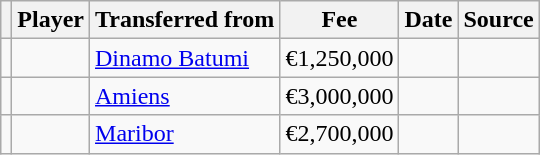<table class="wikitable plainrowheaders sortable">
<tr>
<th></th>
<th scope="col">Player</th>
<th>Transferred from</th>
<th style="width: 65px;">Fee</th>
<th scope="col">Date</th>
<th scope="col">Source</th>
</tr>
<tr>
<td align="center"></td>
<td></td>
<td> <a href='#'>Dinamo Batumi</a></td>
<td>€1,250,000</td>
<td></td>
<td></td>
</tr>
<tr>
<td align="center"></td>
<td></td>
<td> <a href='#'>Amiens</a></td>
<td>€3,000,000</td>
<td></td>
<td></td>
</tr>
<tr>
<td align="center"></td>
<td></td>
<td> <a href='#'>Maribor</a></td>
<td>€2,700,000</td>
<td></td>
<td></td>
</tr>
</table>
